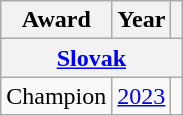<table class="wikitable">
<tr>
<th>Award</th>
<th>Year</th>
<th></th>
</tr>
<tr>
<th colspan="3"><a href='#'>Slovak</a></th>
</tr>
<tr>
<td>Champion</td>
<td><a href='#'>2023</a></td>
<td></td>
</tr>
</table>
